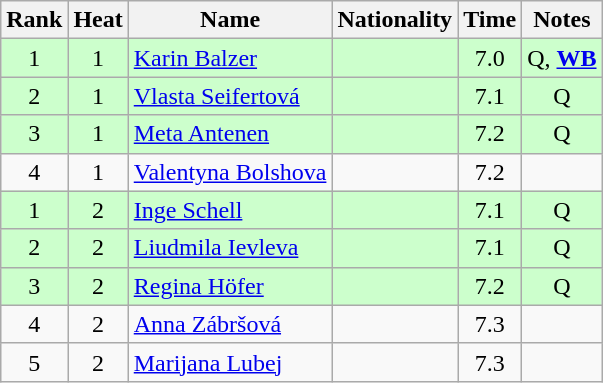<table class="wikitable sortable" style="text-align:center">
<tr>
<th>Rank</th>
<th>Heat</th>
<th>Name</th>
<th>Nationality</th>
<th>Time</th>
<th>Notes</th>
</tr>
<tr bgcolor=ccffcc>
<td>1</td>
<td>1</td>
<td align="left"><a href='#'>Karin Balzer</a></td>
<td align=left></td>
<td>7.0</td>
<td>Q, <strong><a href='#'>WB</a></strong></td>
</tr>
<tr bgcolor=ccffcc>
<td>2</td>
<td>1</td>
<td align="left"><a href='#'>Vlasta Seifertová</a></td>
<td align=left></td>
<td>7.1</td>
<td>Q</td>
</tr>
<tr bgcolor=ccffcc>
<td>3</td>
<td>1</td>
<td align="left"><a href='#'>Meta Antenen</a></td>
<td align=left></td>
<td>7.2</td>
<td>Q</td>
</tr>
<tr>
<td>4</td>
<td>1</td>
<td align="left"><a href='#'>Valentyna Bolshova</a></td>
<td align=left></td>
<td>7.2</td>
<td></td>
</tr>
<tr bgcolor=ccffcc>
<td>1</td>
<td>2</td>
<td align="left"><a href='#'>Inge Schell</a></td>
<td align=left></td>
<td>7.1</td>
<td>Q</td>
</tr>
<tr bgcolor=ccffcc>
<td>2</td>
<td>2</td>
<td align="left"><a href='#'>Liudmila Ievleva</a></td>
<td align=left></td>
<td>7.1</td>
<td>Q</td>
</tr>
<tr bgcolor=ccffcc>
<td>3</td>
<td>2</td>
<td align="left"><a href='#'>Regina Höfer</a></td>
<td align=left></td>
<td>7.2</td>
<td>Q</td>
</tr>
<tr>
<td>4</td>
<td>2</td>
<td align="left"><a href='#'>Anna Zábršová</a></td>
<td align=left></td>
<td>7.3</td>
<td></td>
</tr>
<tr>
<td>5</td>
<td>2</td>
<td align="left"><a href='#'>Marijana Lubej</a></td>
<td align=left></td>
<td>7.3</td>
<td></td>
</tr>
</table>
